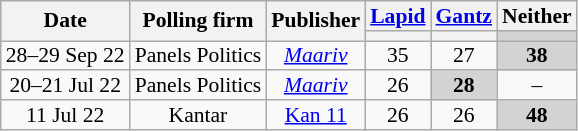<table class="wikitable sortable" style="text-align:center; font-size:90%; line-height:13px;">
<tr>
<th rowspan=2>Date</th>
<th rowspan=2>Polling firm</th>
<th rowspan=2>Publisher</th>
<th><a href='#'>Lapid</a></th>
<th><a href='#'>Gantz</a></th>
<th>Neither</th>
</tr>
<tr>
<th style=background:></th>
<th style=background:></th>
<th style=background:#d3d3d3></th>
</tr>
<tr>
<td data-sort-value=2022-09-29>28–29 Sep 22</td>
<td>Panels Politics</td>
<td><em><a href='#'>Maariv</a></em></td>
<td>35					</td>
<td>27					</td>
<td style=background:#d3d3d3><strong>38</strong>	</td>
</tr>
<tr>
<td data-sort-value=2022-07-21>20–21 Jul 22</td>
<td>Panels Politics</td>
<td><em><a href='#'>Maariv</a></em></td>
<td>26					</td>
<td style=background:#d3d3d3><strong>28</strong>	</td>
<td>–					</td>
</tr>
<tr>
<td data-sort-value=2022-07-11>11 Jul 22</td>
<td>Kantar</td>
<td><a href='#'>Kan 11</a></td>
<td>26					</td>
<td>26					</td>
<td style=background:#d3d3d3><strong>48</strong>	</td>
</tr>
</table>
